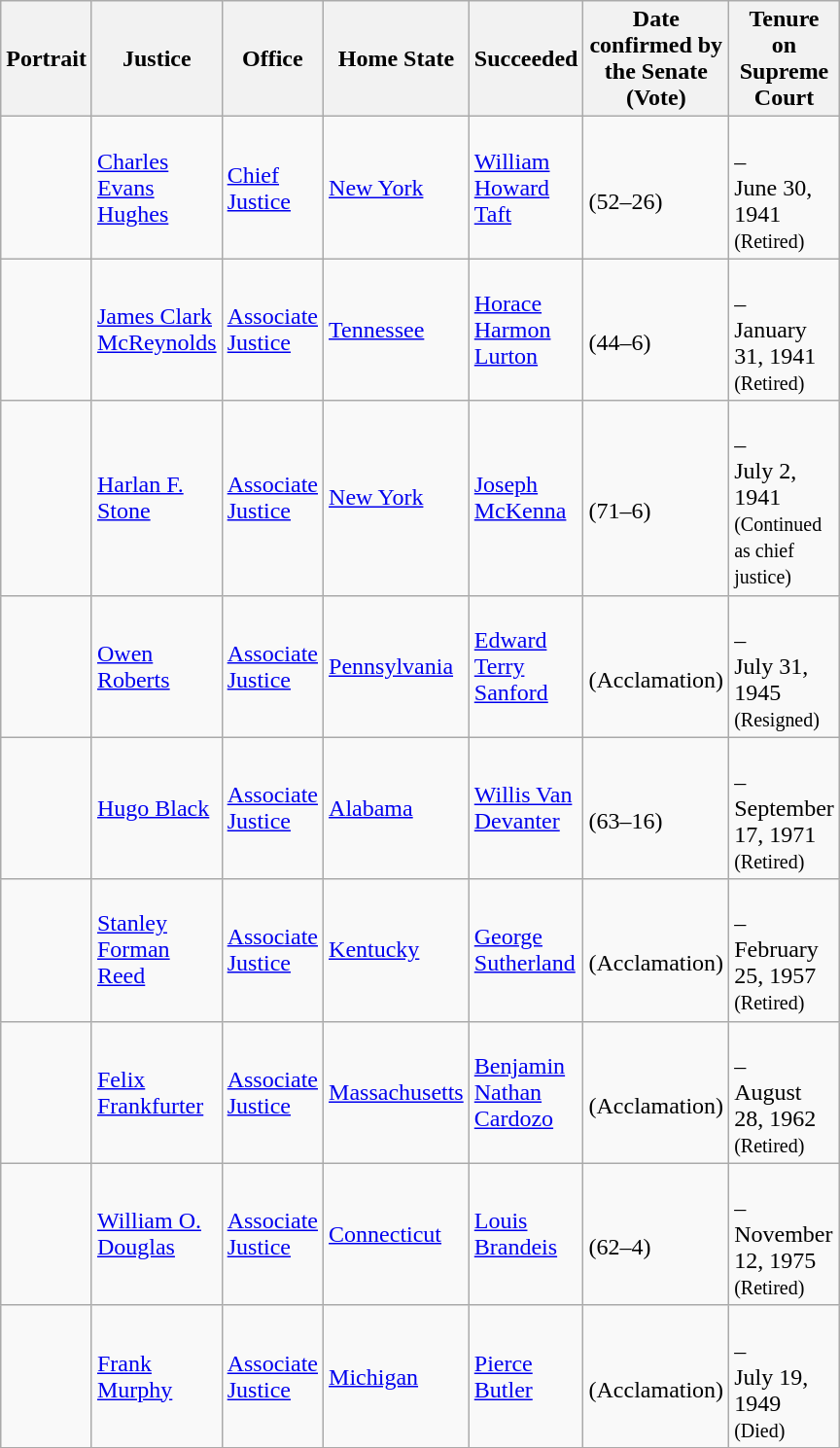<table class="wikitable sortable">
<tr>
<th scope="col" style="width: 10px;">Portrait</th>
<th scope="col" style="width: 10px;">Justice</th>
<th scope="col" style="width: 10px;">Office</th>
<th scope="col" style="width: 10px;">Home State</th>
<th scope="col" style="width: 10px;">Succeeded</th>
<th scope="col" style="width: 10px;">Date confirmed by the Senate<br>(Vote)</th>
<th scope="col" style="width: 10px;">Tenure on Supreme Court</th>
</tr>
<tr>
<td></td>
<td><a href='#'>Charles Evans Hughes</a></td>
<td><a href='#'>Chief Justice</a></td>
<td><a href='#'>New York</a></td>
<td><a href='#'>William Howard Taft</a></td>
<td><br>(52–26)</td>
<td><br>–<br>June 30, 1941<br><small>(Retired)</small></td>
</tr>
<tr>
<td></td>
<td><a href='#'>James Clark McReynolds</a></td>
<td><a href='#'>Associate Justice</a></td>
<td><a href='#'>Tennessee</a></td>
<td><a href='#'>Horace Harmon Lurton</a></td>
<td><br>(44–6)</td>
<td><br>–<br>January 31, 1941<br><small>(Retired)</small></td>
</tr>
<tr>
<td></td>
<td><a href='#'>Harlan F. Stone</a></td>
<td><a href='#'>Associate Justice</a></td>
<td><a href='#'>New York</a></td>
<td><a href='#'>Joseph McKenna</a></td>
<td><br>(71–6)</td>
<td><br>–<br>July 2, 1941<br><small>(Continued as chief justice)</small></td>
</tr>
<tr>
<td></td>
<td><a href='#'>Owen Roberts</a></td>
<td><a href='#'>Associate Justice</a></td>
<td><a href='#'>Pennsylvania</a></td>
<td><a href='#'>Edward Terry Sanford</a></td>
<td><br>(Acclamation)</td>
<td><br>–<br>July 31, 1945<br><small>(Resigned)</small></td>
</tr>
<tr>
<td></td>
<td><a href='#'>Hugo Black</a></td>
<td><a href='#'>Associate Justice</a></td>
<td><a href='#'>Alabama</a></td>
<td><a href='#'>Willis Van Devanter</a></td>
<td><br>(63–16)</td>
<td><br>–<br>September 17, 1971<br><small>(Retired)</small></td>
</tr>
<tr>
<td></td>
<td><a href='#'>Stanley Forman Reed</a></td>
<td><a href='#'>Associate Justice</a></td>
<td><a href='#'>Kentucky</a></td>
<td><a href='#'>George Sutherland</a></td>
<td><br>(Acclamation)</td>
<td><br>–<br>February 25, 1957<br><small>(Retired)</small></td>
</tr>
<tr>
<td></td>
<td><a href='#'>Felix Frankfurter</a></td>
<td><a href='#'>Associate Justice</a></td>
<td><a href='#'>Massachusetts</a></td>
<td><a href='#'>Benjamin Nathan Cardozo</a></td>
<td><br>(Acclamation)</td>
<td><br>–<br>August 28, 1962<br><small>(Retired)</small></td>
</tr>
<tr>
<td></td>
<td><a href='#'>William O. Douglas</a></td>
<td><a href='#'>Associate Justice</a></td>
<td><a href='#'>Connecticut</a></td>
<td><a href='#'>Louis Brandeis</a></td>
<td><br>(62–4)</td>
<td><br>–<br>November 12, 1975<br><small>(Retired)</small></td>
</tr>
<tr>
<td></td>
<td><a href='#'>Frank Murphy</a></td>
<td><a href='#'>Associate Justice</a></td>
<td><a href='#'>Michigan</a></td>
<td><a href='#'>Pierce Butler</a></td>
<td><br>(Acclamation)</td>
<td><br>–<br>July 19, 1949<br><small>(Died)</small></td>
</tr>
<tr>
</tr>
</table>
